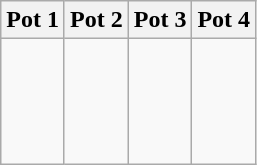<table class="wikitable">
<tr>
<th>Pot 1</th>
<th>Pot 2</th>
<th>Pot 3</th>
<th>Pot 4</th>
</tr>
<tr>
<td><br> <sup></sup><br>
<br>
<br>
</td>
<td><br><br>
<br>
<br>
</td>
<td><br><br>
<br>
<br>
</td>
<td><br><br>
<br>
<br>
</td>
</tr>
</table>
